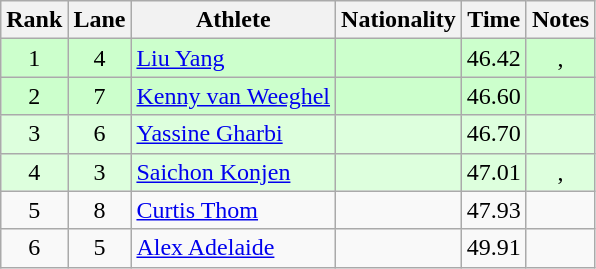<table class="wikitable sortable" style="text-align:center">
<tr>
<th>Rank</th>
<th>Lane</th>
<th>Athlete</th>
<th>Nationality</th>
<th>Time</th>
<th>Notes</th>
</tr>
<tr bgcolor=ccffcc>
<td>1</td>
<td>4</td>
<td align=left><a href='#'>Liu Yang</a></td>
<td align=left></td>
<td>46.42</td>
<td>, </td>
</tr>
<tr bgcolor=ccffcc>
<td>2</td>
<td>7</td>
<td align=left><a href='#'>Kenny van Weeghel</a></td>
<td align=left></td>
<td>46.60</td>
<td></td>
</tr>
<tr bgcolor=ddffdd>
<td>3</td>
<td>6</td>
<td align=left><a href='#'>Yassine Gharbi</a></td>
<td align=left></td>
<td>46.70</td>
<td></td>
</tr>
<tr bgcolor=ddffdd>
<td>4</td>
<td>3</td>
<td align=left><a href='#'>Saichon Konjen</a></td>
<td align=left></td>
<td>47.01</td>
<td>, </td>
</tr>
<tr>
<td>5</td>
<td>8</td>
<td align=left><a href='#'>Curtis Thom</a></td>
<td align=left></td>
<td>47.93</td>
<td></td>
</tr>
<tr>
<td>6</td>
<td>5</td>
<td align=left><a href='#'>Alex Adelaide</a></td>
<td align=left></td>
<td>49.91</td>
<td></td>
</tr>
</table>
